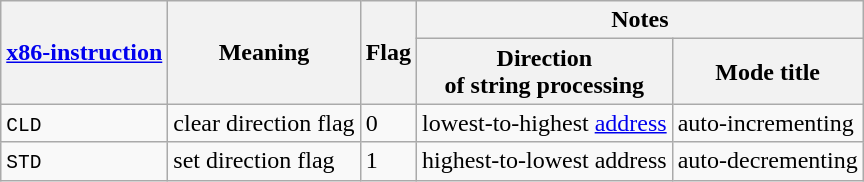<table class="wikitable">
<tr>
<th rowspan="2"><a href='#'>x86-instruction</a></th>
<th rowspan="2">Meaning</th>
<th rowspan="2">Flag</th>
<th colspan="2">Notes</th>
</tr>
<tr>
<th>Direction<br>of string processing</th>
<th>Mode title</th>
</tr>
<tr>
<td><code>CLD</code></td>
<td>clear direction flag</td>
<td>0</td>
<td>lowest-to-highest <a href='#'>address</a></td>
<td>auto-incrementing</td>
</tr>
<tr>
<td><code>STD</code></td>
<td>set direction flag</td>
<td>1</td>
<td>highest-to-lowest address</td>
<td>auto<em>-</em>decrementing</td>
</tr>
</table>
